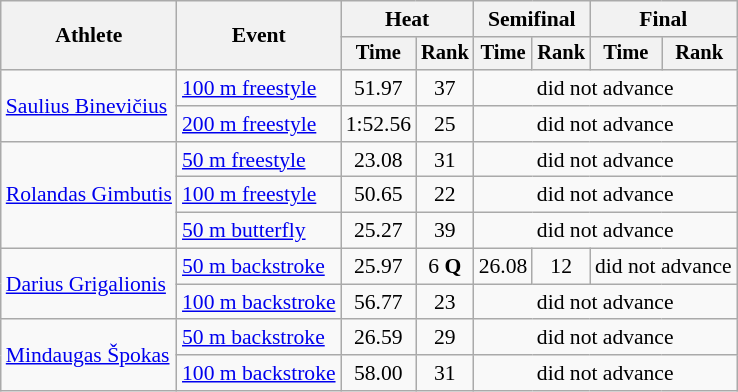<table class=wikitable style="font-size:90%">
<tr>
<th rowspan="2">Athlete</th>
<th rowspan="2">Event</th>
<th colspan="2">Heat</th>
<th colspan="2">Semifinal</th>
<th colspan="2">Final</th>
</tr>
<tr style="font-size:95%">
<th>Time</th>
<th>Rank</th>
<th>Time</th>
<th>Rank</th>
<th>Time</th>
<th>Rank</th>
</tr>
<tr align=center>
<td align=left rowspan=2><a href='#'>Saulius Binevičius</a></td>
<td align=left><a href='#'>100 m freestyle</a></td>
<td>51.97</td>
<td>37</td>
<td colspan=4>did not advance</td>
</tr>
<tr align=center>
<td align=left><a href='#'>200 m freestyle</a></td>
<td>1:52.56</td>
<td>25</td>
<td colspan=4>did not advance</td>
</tr>
<tr align=center>
<td align=left rowspan=3><a href='#'>Rolandas Gimbutis</a></td>
<td align=left><a href='#'>50 m freestyle</a></td>
<td>23.08</td>
<td>31</td>
<td colspan=4>did not advance</td>
</tr>
<tr align=center>
<td align=left><a href='#'>100 m freestyle</a></td>
<td>50.65</td>
<td>22</td>
<td colspan=4>did not advance</td>
</tr>
<tr align=center>
<td align=left><a href='#'>50 m butterfly</a></td>
<td>25.27</td>
<td>39</td>
<td colspan=4>did not advance</td>
</tr>
<tr align=center>
<td align=left rowspan=2><a href='#'>Darius Grigalionis</a></td>
<td align=left><a href='#'>50 m backstroke</a></td>
<td>25.97</td>
<td>6 <strong>Q</strong></td>
<td>26.08</td>
<td>12</td>
<td colspan=2>did not advance</td>
</tr>
<tr align=center>
<td align=left><a href='#'>100 m backstroke</a></td>
<td>56.77</td>
<td>23</td>
<td colspan=4>did not advance</td>
</tr>
<tr align=center>
<td align=left rowspan=2><a href='#'>Mindaugas Špokas</a></td>
<td align=left><a href='#'>50 m backstroke</a></td>
<td>26.59</td>
<td>29</td>
<td colspan=4>did not advance</td>
</tr>
<tr align=center>
<td align=left><a href='#'>100 m backstroke</a></td>
<td>58.00</td>
<td>31</td>
<td colspan=4>did not advance</td>
</tr>
</table>
